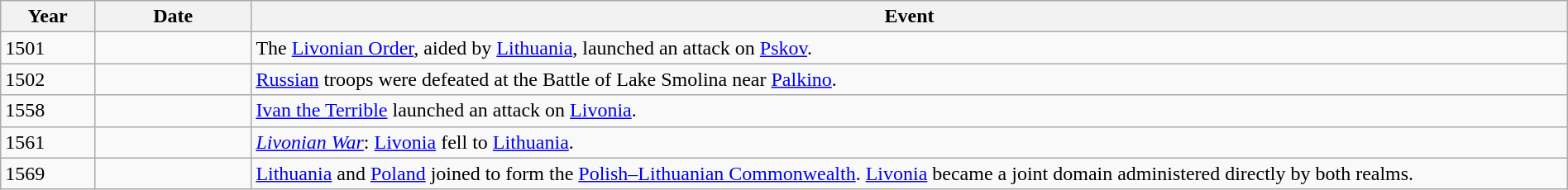<table class="wikitable" width="100%">
<tr>
<th style="width:6%">Year</th>
<th style="width:10%">Date</th>
<th>Event</th>
</tr>
<tr>
<td>1501</td>
<td></td>
<td>The <a href='#'>Livonian Order</a>, aided by <a href='#'>Lithuania</a>, launched an attack on <a href='#'>Pskov</a>.</td>
</tr>
<tr>
<td>1502</td>
<td></td>
<td><a href='#'>Russian</a> troops were defeated at the Battle of Lake Smolina near <a href='#'>Palkino</a>.</td>
</tr>
<tr>
<td>1558</td>
<td></td>
<td><a href='#'>Ivan the Terrible</a> launched an attack on <a href='#'>Livonia</a>.</td>
</tr>
<tr>
<td>1561</td>
<td></td>
<td><em><a href='#'>Livonian War</a></em>: <a href='#'>Livonia</a> fell to <a href='#'>Lithuania</a>.</td>
</tr>
<tr>
<td>1569</td>
<td></td>
<td><a href='#'>Lithuania</a> and <a href='#'>Poland</a> joined to form the <a href='#'>Polish–Lithuanian Commonwealth</a>.  <a href='#'>Livonia</a> became a joint domain administered directly by both realms.</td>
</tr>
</table>
